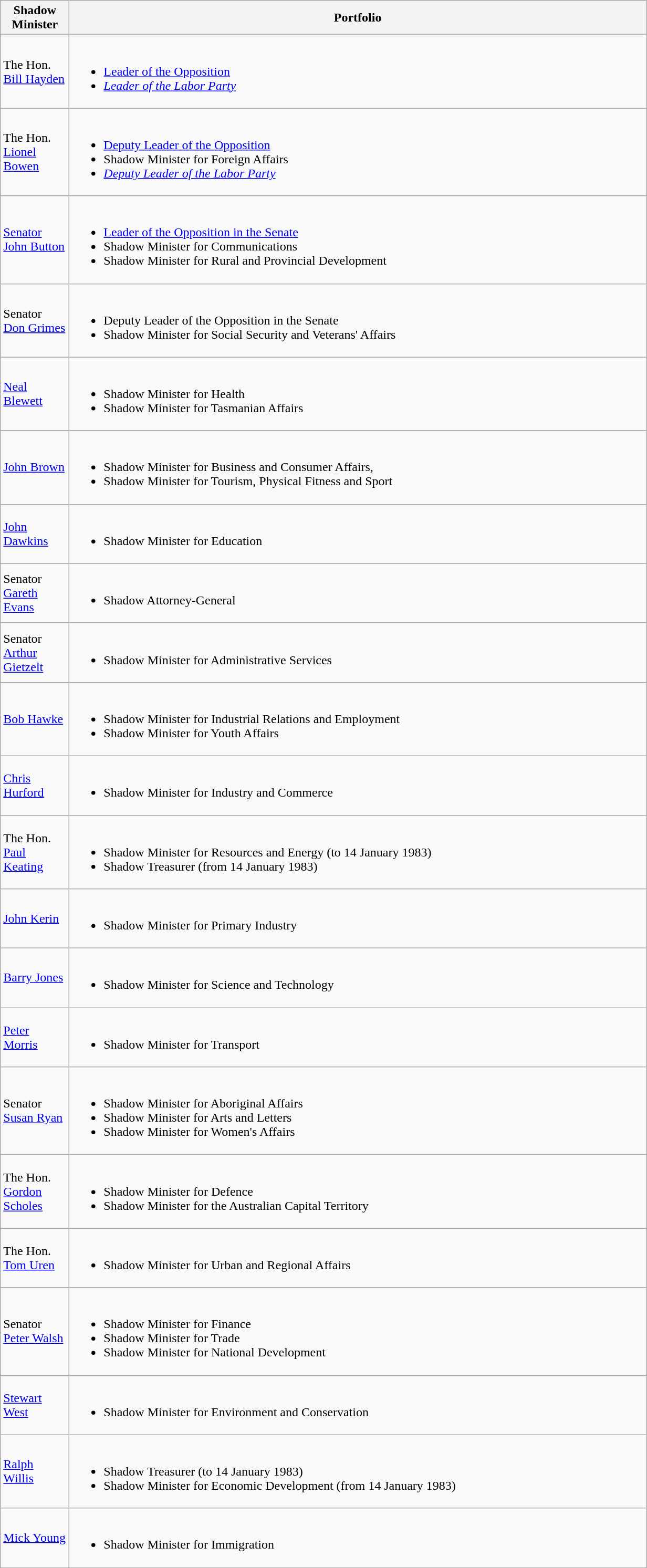<table class="wikitable">
<tr>
<th width=80>Shadow Minister</th>
<th width=725>Portfolio</th>
</tr>
<tr>
<td>The Hon. <a href='#'>Bill Hayden</a> </td>
<td><br><ul><li><a href='#'>Leader of the Opposition</a></li><li><a href='#'><em>Leader of the Labor Party</em></a></li></ul></td>
</tr>
<tr>
<td>The Hon. <a href='#'>Lionel Bowen</a> </td>
<td><br><ul><li><a href='#'>Deputy Leader of the Opposition</a></li><li>Shadow Minister for Foreign Affairs</li><li><a href='#'><em>Deputy Leader of the Labor Party</em></a></li></ul></td>
</tr>
<tr>
<td><a href='#'>Senator</a> <a href='#'>John Button</a></td>
<td><br><ul><li><a href='#'>Leader of the Opposition in the Senate</a></li><li>Shadow Minister for Communications</li><li>Shadow Minister for Rural and Provincial Development</li></ul></td>
</tr>
<tr>
<td>Senator <a href='#'>Don Grimes</a></td>
<td><br><ul><li>Deputy Leader of the Opposition in the Senate</li><li>Shadow Minister for Social Security and Veterans' Affairs</li></ul></td>
</tr>
<tr>
<td><a href='#'>Neal Blewett</a> </td>
<td><br><ul><li>Shadow Minister for Health</li><li>Shadow Minister for Tasmanian Affairs</li></ul></td>
</tr>
<tr>
<td><a href='#'>John Brown</a> </td>
<td><br><ul><li>Shadow Minister for Business and Consumer Affairs,</li><li>Shadow Minister for Tourism, Physical Fitness and Sport</li></ul></td>
</tr>
<tr>
<td><a href='#'>John Dawkins</a> </td>
<td><br><ul><li>Shadow Minister for Education</li></ul></td>
</tr>
<tr>
<td>Senator <a href='#'>Gareth Evans</a></td>
<td><br><ul><li>Shadow Attorney-General</li></ul></td>
</tr>
<tr>
<td>Senator <a href='#'>Arthur Gietzelt</a></td>
<td><br><ul><li>Shadow Minister for Administrative Services</li></ul></td>
</tr>
<tr>
<td><a href='#'>Bob Hawke</a> </td>
<td><br><ul><li>Shadow Minister for Industrial Relations and Employment</li><li>Shadow Minister for Youth Affairs</li></ul></td>
</tr>
<tr>
<td><a href='#'>Chris Hurford</a> </td>
<td><br><ul><li>Shadow Minister for Industry and Commerce</li></ul></td>
</tr>
<tr>
<td>The Hon. <a href='#'>Paul Keating</a> </td>
<td><br><ul><li>Shadow Minister for Resources and Energy (to 14 January 1983)</li><li>Shadow Treasurer (from 14 January 1983)</li></ul></td>
</tr>
<tr>
<td><a href='#'>John Kerin</a> </td>
<td><br><ul><li>Shadow Minister for Primary Industry</li></ul></td>
</tr>
<tr>
<td><a href='#'>Barry Jones</a> </td>
<td><br><ul><li>Shadow Minister for Science and Technology</li></ul></td>
</tr>
<tr>
<td><a href='#'>Peter Morris</a> </td>
<td><br><ul><li>Shadow Minister for Transport</li></ul></td>
</tr>
<tr>
<td>Senator <a href='#'>Susan Ryan</a></td>
<td><br><ul><li>Shadow Minister for Aboriginal Affairs</li><li>Shadow Minister for Arts and Letters</li><li>Shadow Minister for Women's Affairs</li></ul></td>
</tr>
<tr>
<td>The Hon. <a href='#'>Gordon Scholes</a> </td>
<td><br><ul><li>Shadow Minister for Defence</li><li>Shadow Minister for the Australian Capital Territory</li></ul></td>
</tr>
<tr>
<td>The Hon. <a href='#'>Tom Uren</a> </td>
<td><br><ul><li>Shadow Minister for Urban and Regional Affairs</li></ul></td>
</tr>
<tr>
<td>Senator <a href='#'>Peter Walsh</a></td>
<td><br><ul><li>Shadow Minister for Finance</li><li>Shadow Minister for Trade</li><li>Shadow Minister for National Development</li></ul></td>
</tr>
<tr>
<td><a href='#'>Stewart West</a> </td>
<td><br><ul><li>Shadow Minister for Environment and Conservation</li></ul></td>
</tr>
<tr>
<td><a href='#'>Ralph Willis</a> </td>
<td><br><ul><li>Shadow Treasurer (to 14 January 1983)</li><li>Shadow Minister for Economic Development (from 14 January 1983)</li></ul></td>
</tr>
<tr>
<td><a href='#'>Mick Young</a> </td>
<td><br><ul><li>Shadow Minister for Immigration</li></ul></td>
</tr>
</table>
